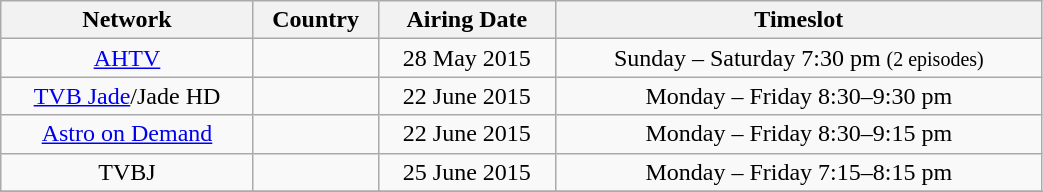<table class="wikitable" style="text-align:center;width:55%;">
<tr>
<th>Network</th>
<th>Country</th>
<th>Airing Date</th>
<th>Timeslot</th>
</tr>
<tr>
<td><a href='#'>AHTV</a></td>
<td></td>
<td>28 May 2015</td>
<td>Sunday – Saturday 7:30 pm <small>(2 episodes)</small></td>
</tr>
<tr>
<td><a href='#'>TVB Jade</a>/Jade HD</td>
<td></td>
<td>22 June 2015</td>
<td>Monday – Friday 8:30–9:30 pm</td>
</tr>
<tr>
<td><a href='#'>Astro on Demand</a></td>
<td></td>
<td>22 June 2015</td>
<td>Monday – Friday 8:30–9:15 pm</td>
</tr>
<tr>
<td>TVBJ</td>
<td></td>
<td>25 June 2015</td>
<td>Monday – Friday 7:15–8:15 pm</td>
</tr>
<tr>
</tr>
</table>
